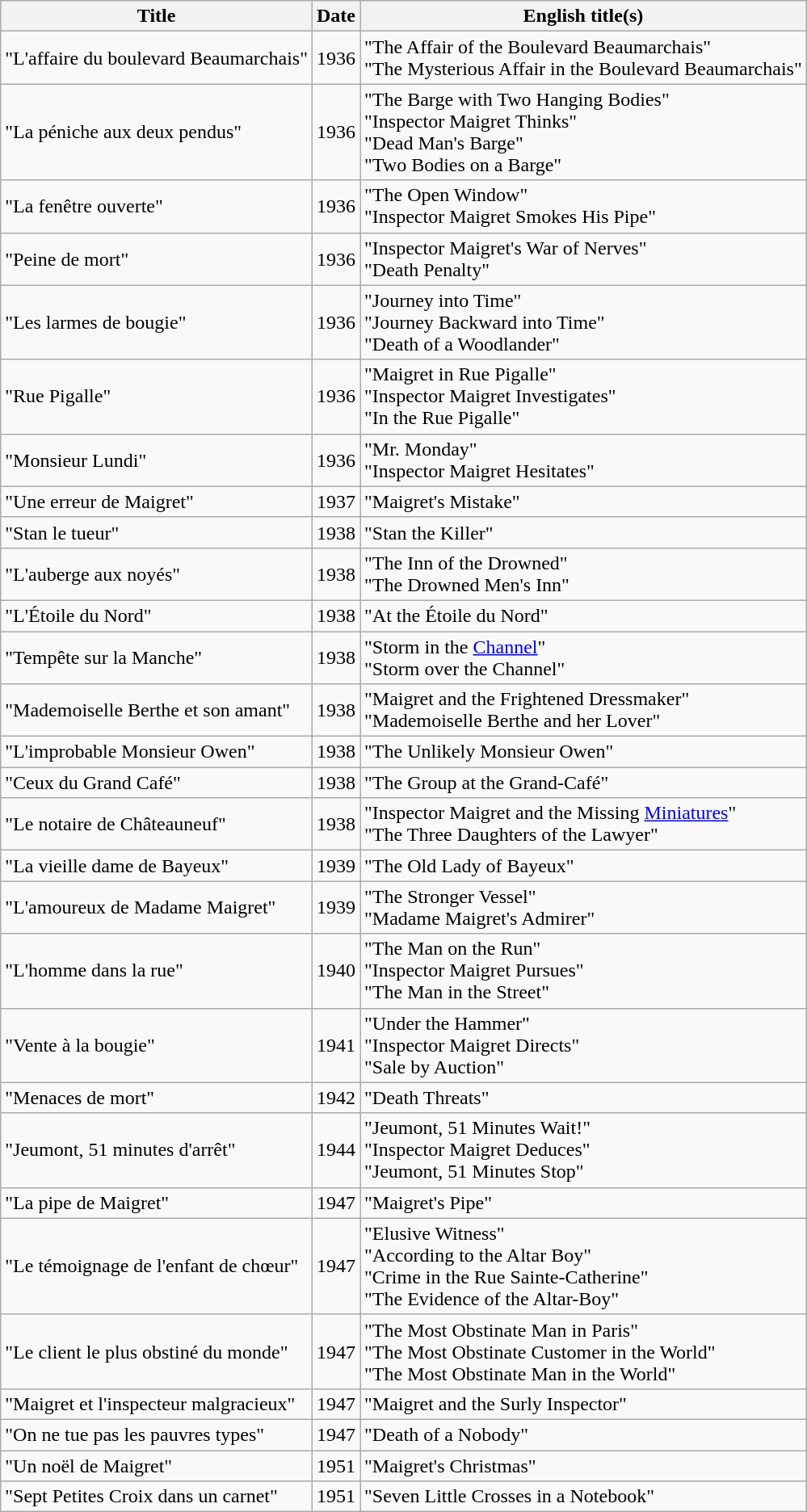<table class="wikitable sortable">
<tr>
<th>Title</th>
<th>Date</th>
<th>English title(s)</th>
</tr>
<tr>
<td lang="fr">"L'affaire du boulevard Beaumarchais"</td>
<td style="text-align:center">1936</td>
<td>"The Affair of the Boulevard Beaumarchais" <br> "The Mysterious Affair in the Boulevard Beaumarchais"</td>
</tr>
<tr>
<td lang="fr">"La péniche aux deux pendus"</td>
<td style="text-align:center">1936</td>
<td>"The Barge with Two Hanging Bodies" <br> "Inspector Maigret Thinks" <br> "Dead Man's Barge" <br> "Two Bodies on a Barge"</td>
</tr>
<tr>
<td lang="fr">"La fenêtre ouverte"</td>
<td style="text-align:center">1936</td>
<td>"The Open Window" <br> "Inspector Maigret Smokes His Pipe"</td>
</tr>
<tr>
<td lang="fr">"Peine de mort"</td>
<td style="text-align:center">1936</td>
<td>"Inspector Maigret's War of Nerves" <br> "Death Penalty"</td>
</tr>
<tr>
<td lang="fr">"Les larmes de bougie"</td>
<td style="text-align:center">1936</td>
<td>"Journey into Time" <br> "Journey Backward into Time" <br> "Death of a Woodlander"</td>
</tr>
<tr>
<td lang="fr">"Rue Pigalle"</td>
<td style="text-align:center">1936</td>
<td>"Maigret in Rue Pigalle" <br> "Inspector Maigret Investigates" <br> "In the Rue Pigalle"</td>
</tr>
<tr>
<td lang="fr">"Monsieur Lundi"</td>
<td style="text-align:center">1936</td>
<td>"Mr. Monday" <br> "Inspector Maigret Hesitates"</td>
</tr>
<tr>
<td lang="fr">"Une erreur de Maigret"</td>
<td style="text-align:center">1937</td>
<td>"Maigret's Mistake"</td>
</tr>
<tr>
<td lang="fr">"Stan le tueur"</td>
<td style="text-align:center">1938</td>
<td>"Stan the Killer"</td>
</tr>
<tr>
<td lang="fr">"L'auberge aux noyés"</td>
<td style="text-align:center">1938</td>
<td>"The Inn of the Drowned" <br> "The Drowned Men's Inn"</td>
</tr>
<tr>
<td lang="fr">"L'Étoile du Nord"</td>
<td style="text-align:center">1938</td>
<td>"At the Étoile du Nord"</td>
</tr>
<tr>
<td lang="fr">"Tempête sur la Manche"</td>
<td style="text-align:center">1938</td>
<td>"Storm in the <a href='#'>Channel</a>" <br> "Storm over the Channel"</td>
</tr>
<tr>
<td lang="fr">"Mademoiselle Berthe et son amant"</td>
<td style="text-align:center">1938</td>
<td>"Maigret and the Frightened Dressmaker" <br> "Mademoiselle Berthe and her Lover"</td>
</tr>
<tr>
<td lang="fr">"L'improbable Monsieur Owen"</td>
<td style="text-align:center">1938</td>
<td>"The Unlikely Monsieur Owen"</td>
</tr>
<tr>
<td lang="fr">"Ceux du Grand Café"</td>
<td style="text-align:center">1938</td>
<td>"The Group at the Grand-Café"</td>
</tr>
<tr>
<td lang="fr">"Le notaire de Châteauneuf"</td>
<td style="text-align:center">1938</td>
<td>"Inspector Maigret and the Missing <a href='#'>Miniatures</a>" <br> "The Three Daughters of the Lawyer"</td>
</tr>
<tr>
<td lang="fr">"La vieille dame de Bayeux"</td>
<td style="text-align:center">1939</td>
<td>"The Old Lady of Bayeux"</td>
</tr>
<tr>
<td lang="fr">"L'amoureux de Madame Maigret"</td>
<td style="text-align:center">1939</td>
<td>"The Stronger Vessel" <br> "Madame Maigret's Admirer"</td>
</tr>
<tr>
<td lang="fr">"L'homme dans la rue"</td>
<td style="text-align:center">1940</td>
<td>"The Man on the Run" <br> "Inspector Maigret Pursues" <br> "The Man in the Street"</td>
</tr>
<tr>
<td lang="fr">"Vente à la bougie"</td>
<td style="text-align:center">1941</td>
<td>"Under the Hammer" <br> "Inspector Maigret Directs" <br> "Sale by Auction"</td>
</tr>
<tr>
<td lang="fr">"Menaces de mort"</td>
<td style="text-align:center">1942</td>
<td>"Death Threats"</td>
</tr>
<tr>
<td lang="fr">"Jeumont, 51 minutes d'arrêt"</td>
<td style="text-align:center">1944</td>
<td>"Jeumont, 51 Minutes Wait!" <br> "Inspector Maigret Deduces" <br> "Jeumont, 51 Minutes Stop"</td>
</tr>
<tr>
<td lang="fr">"La pipe de Maigret"</td>
<td style="text-align:center">1947</td>
<td>"Maigret's Pipe"</td>
</tr>
<tr>
<td lang="fr">"Le témoignage de l'enfant de chœur"</td>
<td style="text-align:center">1947</td>
<td>"Elusive Witness" <br> "According to the Altar Boy" <br> "Crime in the Rue Sainte-Catherine" <br> "The Evidence of the Altar-Boy"</td>
</tr>
<tr>
<td lang="fr">"Le client le plus obstiné du monde"</td>
<td style="text-align:center">1947</td>
<td>"The Most Obstinate Man in Paris" <br> "The Most Obstinate Customer in the World" <br> "The Most Obstinate Man in the World"</td>
</tr>
<tr>
<td lang="fr">"Maigret et l'inspecteur malgracieux"</td>
<td style="text-align:center">1947</td>
<td>"Maigret and the Surly Inspector"</td>
</tr>
<tr>
<td lang="fr">"On ne tue pas les pauvres types"</td>
<td style="text-align:center">1947</td>
<td>"Death of a Nobody"</td>
</tr>
<tr>
<td lang="fr">"Un noël de Maigret"</td>
<td style="text-align:center">1951</td>
<td>"Maigret's Christmas"</td>
</tr>
<tr>
<td lang="fr">"Sept Petites Croix dans un carnet"</td>
<td style="text-align:center">1951</td>
<td>"Seven Little Crosses in a Notebook"</td>
</tr>
</table>
